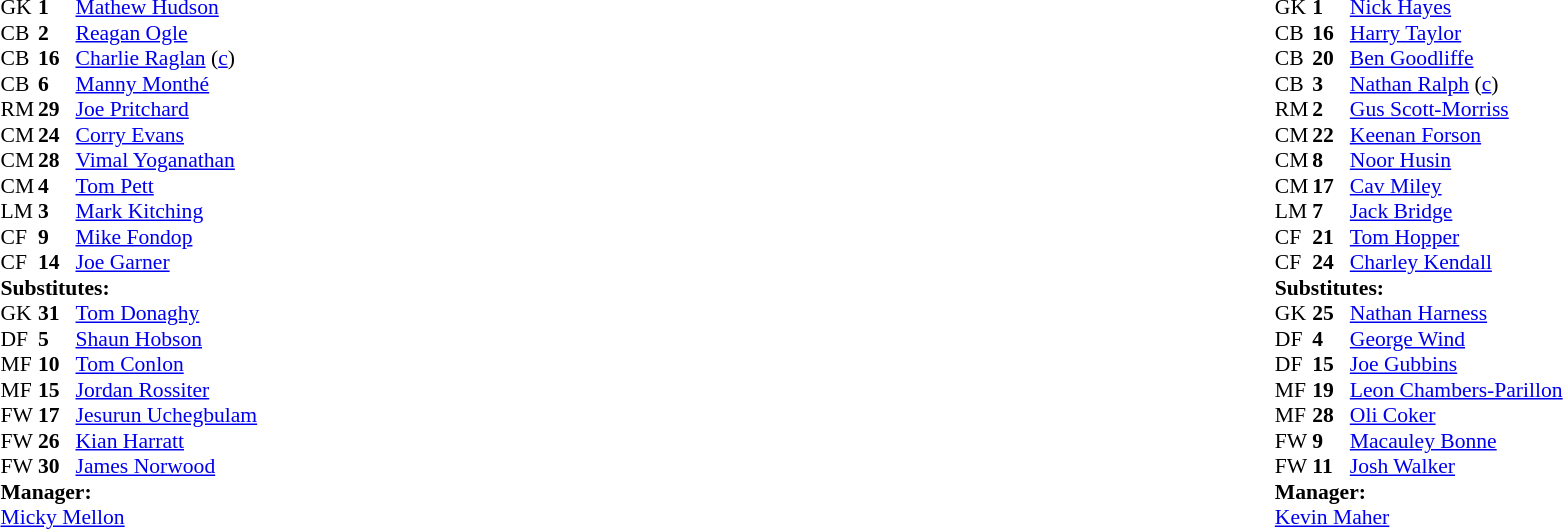<table width="100%">
<tr>
<td valign="top" width="50%"><br><table style="font-size: 90%" cellspacing="0" cellpadding="0">
<tr>
<th width=25></th>
<th width=25></th>
</tr>
<tr>
<td>GK</td>
<td><strong>1</strong></td>
<td> <a href='#'>Mathew Hudson</a></td>
</tr>
<tr>
<td>CB</td>
<td><strong>2</strong></td>
<td> <a href='#'>Reagan Ogle</a></td>
</tr>
<tr>
<td>CB</td>
<td><strong>16</strong></td>
<td> <a href='#'>Charlie Raglan</a> (<a href='#'>c</a>)</td>
</tr>
<tr>
<td>CB</td>
<td><strong>6</strong></td>
<td> <a href='#'>Manny Monthé</a></td>
<td></td>
</tr>
<tr>
<td>RM</td>
<td><strong>29</strong></td>
<td> <a href='#'>Joe Pritchard</a></td>
<td></td>
<td></td>
</tr>
<tr>
<td>CM</td>
<td><strong>24</strong></td>
<td> <a href='#'>Corry Evans</a></td>
<td></td>
<td></td>
</tr>
<tr>
<td>CM</td>
<td><strong>28</strong></td>
<td> <a href='#'>Vimal Yoganathan</a></td>
<td></td>
<td></td>
</tr>
<tr>
<td>CM</td>
<td><strong>4</strong></td>
<td> <a href='#'>Tom Pett</a></td>
</tr>
<tr>
<td>LM</td>
<td><strong>3</strong></td>
<td> <a href='#'>Mark Kitching</a></td>
<td></td>
<td></td>
</tr>
<tr>
<td>CF</td>
<td><strong>9</strong></td>
<td> <a href='#'>Mike Fondop</a></td>
</tr>
<tr>
<td>CF</td>
<td><strong>14</strong></td>
<td> <a href='#'>Joe Garner</a></td>
<td></td>
<td></td>
</tr>
<tr>
<td colspan=3><strong>Substitutes:</strong></td>
</tr>
<tr>
<td>GK</td>
<td><strong>31</strong></td>
<td> <a href='#'>Tom Donaghy</a></td>
</tr>
<tr>
<td>DF</td>
<td><strong>5</strong></td>
<td> <a href='#'>Shaun Hobson</a></td>
<td></td>
<td></td>
</tr>
<tr>
<td>MF</td>
<td><strong>10</strong></td>
<td> <a href='#'>Tom Conlon</a></td>
<td></td>
<td></td>
</tr>
<tr>
<td>MF</td>
<td><strong>15</strong></td>
<td> <a href='#'>Jordan Rossiter</a></td>
<td></td>
<td></td>
</tr>
<tr>
<td>FW</td>
<td><strong>17</strong></td>
<td> <a href='#'>Jesurun Uchegbulam</a></td>
<td></td>
<td></td>
</tr>
<tr>
<td>FW</td>
<td><strong>26</strong></td>
<td> <a href='#'>Kian Harratt</a></td>
<td></td>
<td></td>
</tr>
<tr>
<td>FW</td>
<td><strong>30</strong></td>
<td> <a href='#'>James Norwood</a></td>
<td></td>
<td></td>
</tr>
<tr>
<td colspan=3><strong>Manager:</strong></td>
</tr>
<tr>
<td colspan=4> <a href='#'>Micky Mellon</a></td>
</tr>
</table>
</td>
<td valign="top"></td>
<td valign="top" width="50%"><br><table style="font-size: 90%" cellspacing="0" cellpadding="0" align=center>
<tr>
<th width=25></th>
<th width=25></th>
</tr>
<tr>
<td>GK</td>
<td><strong>1</strong></td>
<td> <a href='#'>Nick Hayes</a></td>
</tr>
<tr>
<td>CB</td>
<td><strong>16</strong></td>
<td> <a href='#'>Harry Taylor</a></td>
</tr>
<tr>
<td>CB</td>
<td><strong>20</strong></td>
<td> <a href='#'>Ben Goodliffe</a></td>
</tr>
<tr>
<td>CB</td>
<td><strong>3</strong></td>
<td> <a href='#'>Nathan Ralph</a> (<a href='#'>c</a>)</td>
</tr>
<tr>
<td>RM</td>
<td><strong>2</strong></td>
<td> <a href='#'>Gus Scott-Morriss</a></td>
</tr>
<tr>
<td>CM</td>
<td><strong>22</strong></td>
<td> <a href='#'>Keenan Forson</a></td>
<td></td>
<td></td>
</tr>
<tr>
<td>CM</td>
<td><strong>8</strong></td>
<td> <a href='#'>Noor Husin</a></td>
</tr>
<tr>
<td>CM</td>
<td><strong>17</strong></td>
<td> <a href='#'>Cav Miley</a></td>
<td></td>
<td></td>
</tr>
<tr>
<td>LM</td>
<td><strong>7</strong></td>
<td> <a href='#'>Jack Bridge</a></td>
<td></td>
<td></td>
</tr>
<tr>
<td>CF</td>
<td><strong>21</strong></td>
<td> <a href='#'>Tom Hopper</a></td>
<td></td>
<td></td>
</tr>
<tr>
<td>CF</td>
<td><strong>24</strong></td>
<td> <a href='#'>Charley Kendall</a></td>
<td></td>
<td></td>
</tr>
<tr>
<td colspan=3><strong>Substitutes:</strong></td>
</tr>
<tr>
<td>GK</td>
<td><strong>25</strong></td>
<td> <a href='#'>Nathan Harness</a></td>
</tr>
<tr>
<td>DF</td>
<td><strong>4</strong></td>
<td> <a href='#'>George Wind</a></td>
</tr>
<tr>
<td>DF</td>
<td><strong>15</strong></td>
<td> <a href='#'>Joe Gubbins</a></td>
<td></td>
<td></td>
</tr>
<tr>
<td>MF</td>
<td><strong>19</strong></td>
<td> <a href='#'>Leon Chambers-Parillon</a></td>
<td></td>
<td></td>
</tr>
<tr>
<td>MF</td>
<td><strong>28</strong></td>
<td> <a href='#'>Oli Coker</a></td>
<td></td>
<td></td>
</tr>
<tr>
<td>FW</td>
<td><strong>9</strong></td>
<td> <a href='#'>Macauley Bonne</a></td>
<td></td>
<td></td>
</tr>
<tr>
<td>FW</td>
<td><strong>11</strong></td>
<td> <a href='#'>Josh Walker</a></td>
<td></td>
<td></td>
</tr>
<tr>
<td colspan=3><strong>Manager:</strong></td>
</tr>
<tr>
<td colspan=4> <a href='#'>Kevin Maher</a></td>
</tr>
</table>
</td>
</tr>
</table>
